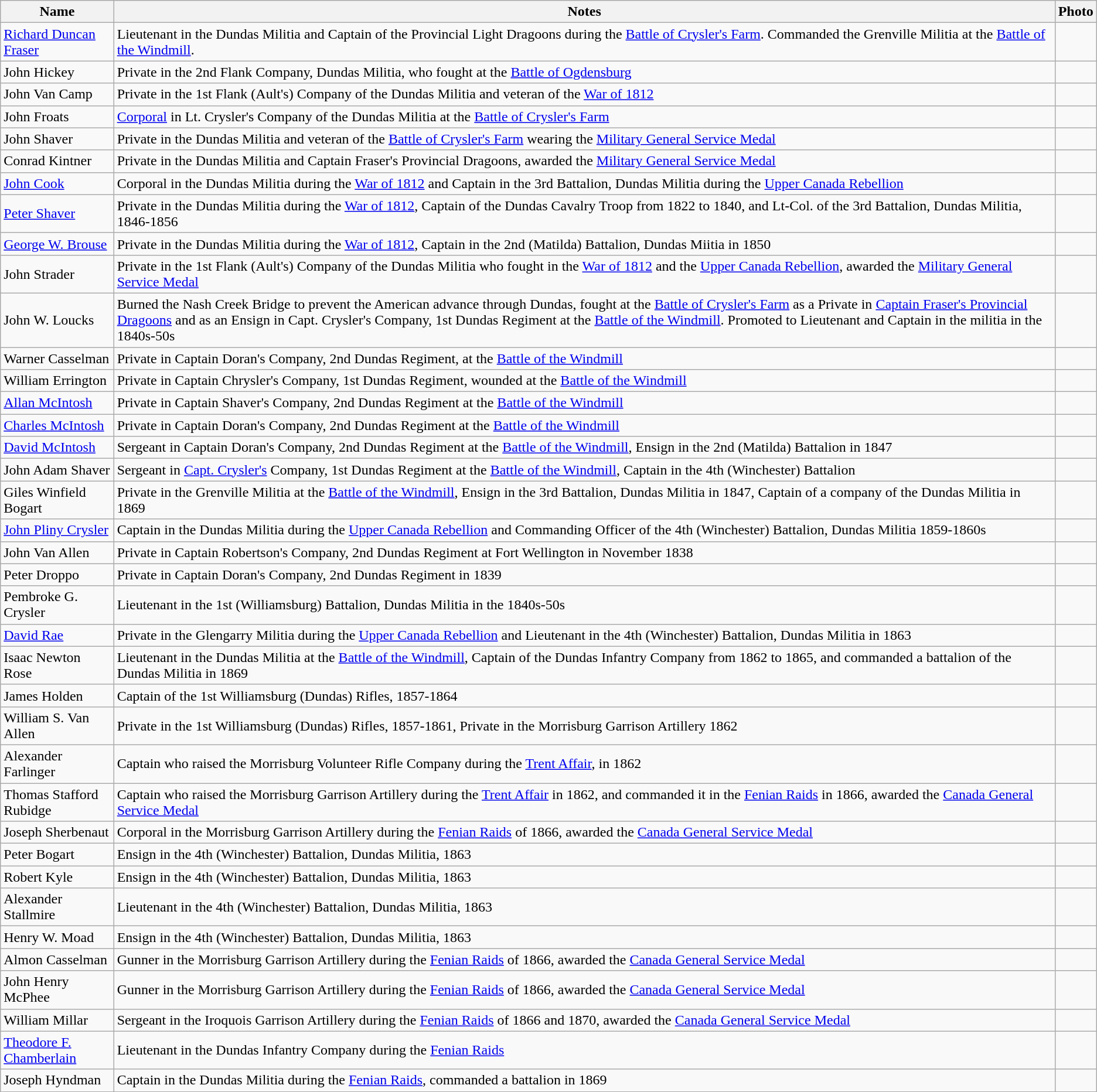<table class="wikitable">
<tr>
<th>Name</th>
<th>Notes</th>
<th>Photo</th>
</tr>
<tr>
<td><a href='#'>Richard Duncan Fraser</a></td>
<td>Lieutenant in the Dundas Militia and Captain of the Provincial Light Dragoons during the <a href='#'>Battle of Crysler's Farm</a>. Commanded the Grenville Militia at the <a href='#'>Battle of the Windmill</a>.</td>
<td></td>
</tr>
<tr>
<td>John Hickey</td>
<td>Private in the 2nd Flank Company, Dundas Militia, who fought at the <a href='#'>Battle of Ogdensburg</a></td>
<td></td>
</tr>
<tr>
<td>John Van Camp</td>
<td>Private in the 1st Flank (Ault's) Company of the Dundas Militia and veteran of the <a href='#'>War of 1812</a></td>
<td></td>
</tr>
<tr>
<td>John Froats</td>
<td><a href='#'>Corporal</a> in Lt. Crysler's Company of the Dundas Militia at the <a href='#'>Battle of Crysler's Farm</a></td>
<td></td>
</tr>
<tr>
<td>John Shaver</td>
<td>Private in the Dundas Militia and veteran of the <a href='#'>Battle of Crysler's Farm</a> wearing the <a href='#'>Military General Service Medal</a></td>
<td></td>
</tr>
<tr>
<td>Conrad Kintner</td>
<td>Private in the Dundas Militia and Captain Fraser's Provincial Dragoons, awarded the <a href='#'>Military General Service Medal</a></td>
<td></td>
</tr>
<tr>
<td><a href='#'>John Cook</a></td>
<td>Corporal in the Dundas Militia during the <a href='#'>War of 1812</a> and Captain in the 3rd Battalion, Dundas Militia during the <a href='#'>Upper Canada Rebellion</a></td>
<td></td>
</tr>
<tr>
<td><a href='#'>Peter Shaver</a></td>
<td>Private in the Dundas Militia during the <a href='#'>War of 1812</a>, Captain of the Dundas Cavalry Troop from 1822 to 1840, and Lt-Col. of the 3rd Battalion, Dundas Militia, 1846-1856</td>
<td></td>
</tr>
<tr>
<td><a href='#'>George W. Brouse</a></td>
<td>Private in the Dundas Militia during the <a href='#'>War of 1812</a>, Captain in the 2nd (Matilda) Battalion, Dundas Miitia in 1850</td>
<td></td>
</tr>
<tr>
<td>John Strader</td>
<td>Private in the 1st Flank (Ault's) Company of the Dundas Militia who fought in the <a href='#'>War of 1812</a> and the <a href='#'>Upper Canada Rebellion</a>, awarded the <a href='#'>Military General Service Medal</a></td>
<td></td>
</tr>
<tr>
<td>John W. Loucks</td>
<td>Burned the Nash Creek Bridge to prevent the American advance through Dundas, fought at the <a href='#'>Battle of Crysler's Farm</a> as a Private in <a href='#'>Captain Fraser's Provincial Dragoons</a> and as an Ensign in Capt. Crysler's Company, 1st Dundas Regiment at the <a href='#'>Battle of the Windmill</a>. Promoted to Lieutenant and Captain in the militia in the 1840s-50s</td>
<td></td>
</tr>
<tr>
<td>Warner Casselman</td>
<td>Private in Captain Doran's Company, 2nd Dundas Regiment, at the <a href='#'>Battle of the Windmill</a></td>
<td></td>
</tr>
<tr>
<td>William Errington</td>
<td>Private in Captain Chrysler's Company, 1st Dundas Regiment, wounded at the <a href='#'>Battle of the Windmill</a></td>
<td></td>
</tr>
<tr>
<td><a href='#'>Allan McIntosh</a></td>
<td>Private in Captain Shaver's Company, 2nd Dundas Regiment at the <a href='#'>Battle of the Windmill</a></td>
<td></td>
</tr>
<tr>
<td><a href='#'>Charles McIntosh</a></td>
<td>Private in Captain Doran's Company, 2nd Dundas Regiment at the <a href='#'>Battle of the Windmill</a></td>
<td></td>
</tr>
<tr>
<td><a href='#'>David McIntosh</a></td>
<td>Sergeant in Captain Doran's Company, 2nd Dundas Regiment at the <a href='#'>Battle of the Windmill</a>, Ensign in the 2nd (Matilda) Battalion in 1847</td>
<td></td>
</tr>
<tr>
<td>John Adam Shaver</td>
<td>Sergeant in <a href='#'>Capt. Crysler's</a> Company, 1st Dundas Regiment at the <a href='#'>Battle of the Windmill</a>, Captain in the 4th (Winchester) Battalion</td>
<td></td>
</tr>
<tr>
<td>Giles Winfield Bogart</td>
<td>Private in the Grenville Militia at the <a href='#'>Battle of the Windmill</a>, Ensign in the 3rd Battalion, Dundas Militia in 1847, Captain of a company of the Dundas Militia in 1869</td>
<td></td>
</tr>
<tr>
<td><a href='#'>John Pliny Crysler</a></td>
<td>Captain in the Dundas Militia during the <a href='#'>Upper Canada Rebellion</a> and Commanding Officer of the 4th (Winchester) Battalion, Dundas Militia 1859-1860s</td>
<td></td>
</tr>
<tr>
<td>John Van Allen</td>
<td>Private in Captain Robertson's Company, 2nd Dundas Regiment at Fort Wellington in November 1838</td>
<td></td>
</tr>
<tr>
<td>Peter Droppo</td>
<td>Private in Captain Doran's Company, 2nd Dundas Regiment in 1839</td>
<td></td>
</tr>
<tr>
<td>Pembroke G. Crysler</td>
<td>Lieutenant in the 1st (Williamsburg) Battalion, Dundas Militia in the 1840s-50s</td>
<td></td>
</tr>
<tr>
<td><a href='#'>David Rae</a></td>
<td>Private in the Glengarry Militia during the <a href='#'>Upper Canada Rebellion</a> and Lieutenant in the 4th (Winchester) Battalion, Dundas Militia in 1863</td>
<td></td>
</tr>
<tr>
<td>Isaac Newton Rose</td>
<td>Lieutenant in the Dundas Militia at the <a href='#'>Battle of the Windmill</a>, Captain of the Dundas Infantry Company from 1862 to 1865, and commanded a battalion of the Dundas Militia in 1869</td>
<td></td>
</tr>
<tr>
<td>James Holden</td>
<td>Captain of the 1st Williamsburg (Dundas) Rifles, 1857-1864</td>
<td></td>
</tr>
<tr>
<td>William S. Van Allen</td>
<td>Private in the 1st Williamsburg (Dundas) Rifles, 1857-1861, Private in the Morrisburg Garrison Artillery 1862</td>
<td></td>
</tr>
<tr>
<td>Alexander Farlinger</td>
<td>Captain who raised the Morrisburg Volunteer Rifle Company during the <a href='#'>Trent Affair</a>, in 1862</td>
<td></td>
</tr>
<tr>
<td>Thomas Stafford Rubidge</td>
<td>Captain who raised the Morrisburg Garrison Artillery during the <a href='#'>Trent Affair</a> in 1862, and commanded it in the <a href='#'>Fenian Raids</a> in 1866, awarded the <a href='#'>Canada General Service Medal</a></td>
<td></td>
</tr>
<tr>
<td>Joseph Sherbenaut</td>
<td>Corporal in the Morrisburg Garrison Artillery during the <a href='#'>Fenian Raids</a> of 1866, awarded the <a href='#'>Canada General Service Medal</a></td>
<td></td>
</tr>
<tr>
<td>Peter Bogart</td>
<td>Ensign in the 4th (Winchester) Battalion, Dundas Militia, 1863</td>
<td></td>
</tr>
<tr>
<td>Robert Kyle</td>
<td>Ensign in the 4th (Winchester) Battalion, Dundas Militia, 1863</td>
<td></td>
</tr>
<tr>
<td>Alexander Stallmire</td>
<td>Lieutenant in the 4th (Winchester) Battalion, Dundas Militia, 1863</td>
<td></td>
</tr>
<tr>
<td>Henry W. Moad</td>
<td>Ensign in the 4th (Winchester) Battalion, Dundas Militia, 1863</td>
<td></td>
</tr>
<tr>
<td>Almon Casselman</td>
<td>Gunner in the Morrisburg Garrison Artillery during the <a href='#'>Fenian Raids</a> of 1866, awarded the <a href='#'>Canada General Service Medal</a></td>
<td></td>
</tr>
<tr>
<td>John Henry McPhee</td>
<td>Gunner in the Morrisburg Garrison Artillery during the <a href='#'>Fenian Raids</a> of 1866, awarded the <a href='#'>Canada General Service Medal</a></td>
<td></td>
</tr>
<tr>
<td>William Millar</td>
<td>Sergeant in the Iroquois Garrison Artillery during the <a href='#'>Fenian Raids</a> of 1866 and 1870, awarded the <a href='#'>Canada General Service Medal</a></td>
<td></td>
</tr>
<tr>
<td><a href='#'>Theodore F. Chamberlain</a></td>
<td>Lieutenant in the Dundas Infantry Company during the <a href='#'>Fenian Raids</a></td>
<td></td>
</tr>
<tr>
<td>Joseph Hyndman</td>
<td>Captain in the Dundas Militia during the <a href='#'>Fenian Raids</a>, commanded a battalion in 1869</td>
<td></td>
</tr>
</table>
